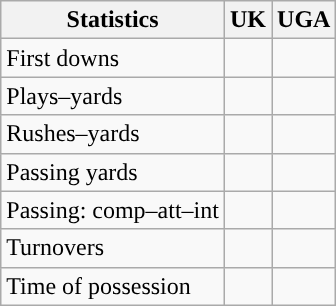<table class="wikitable" style="float:left">
<tr>
<th>Statistics</th>
<th>UK</th>
<th>UGA</th>
</tr>
<tr>
<td>First downs</td>
<td></td>
<td></td>
</tr>
<tr>
<td>Plays–yards</td>
<td></td>
<td></td>
</tr>
<tr>
<td>Rushes–yards</td>
<td></td>
<td></td>
</tr>
<tr>
<td>Passing yards</td>
<td></td>
<td></td>
</tr>
<tr>
<td>Passing: comp–att–int</td>
<td></td>
<td></td>
</tr>
<tr>
<td>Turnovers</td>
<td></td>
<td></td>
</tr>
<tr>
<td>Time of possession</td>
<td></td>
<td></td>
</tr>
</table>
